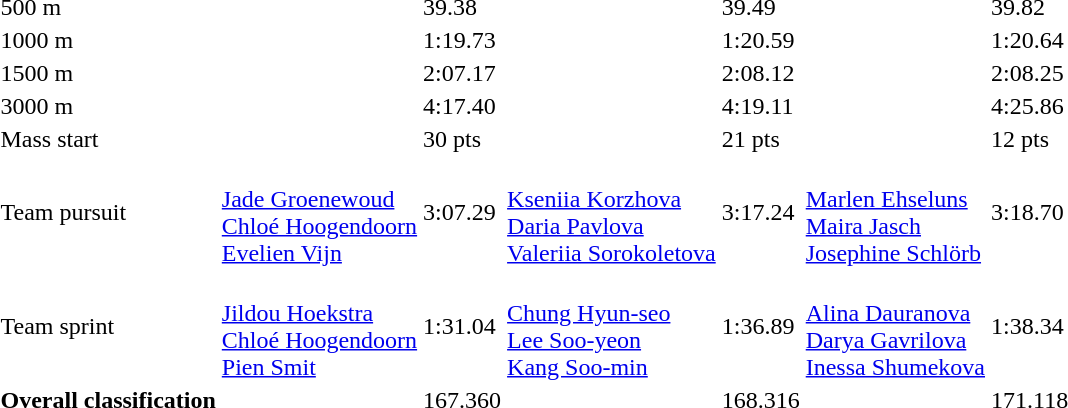<table>
<tr>
<td>500 m</td>
<td></td>
<td>39.38</td>
<td></td>
<td>39.49</td>
<td></td>
<td>39.82</td>
</tr>
<tr>
<td>1000 m</td>
<td></td>
<td>1:19.73</td>
<td></td>
<td>1:20.59</td>
<td></td>
<td>1:20.64</td>
</tr>
<tr>
<td>1500 m</td>
<td></td>
<td>2:07.17</td>
<td></td>
<td>2:08.12</td>
<td></td>
<td>2:08.25</td>
</tr>
<tr>
<td>3000 m</td>
<td></td>
<td>4:17.40</td>
<td></td>
<td>4:19.11</td>
<td></td>
<td>4:25.86</td>
</tr>
<tr>
<td>Mass start</td>
<td></td>
<td>30 pts</td>
<td></td>
<td>21 pts</td>
<td></td>
<td>12 pts</td>
</tr>
<tr>
<td>Team pursuit</td>
<td><br><a href='#'>Jade Groenewoud</a><br><a href='#'>Chloé Hoogendoorn</a><br><a href='#'>Evelien Vijn</a></td>
<td>3:07.29</td>
<td><br><a href='#'>Kseniia Korzhova</a><br><a href='#'>Daria Pavlova</a><br><a href='#'>Valeriia Sorokoletova</a></td>
<td>3:17.24</td>
<td><br><a href='#'>Marlen Ehseluns</a><br><a href='#'>Maira Jasch</a><br><a href='#'>Josephine Schlörb</a></td>
<td>3:18.70</td>
</tr>
<tr>
<td>Team sprint</td>
<td><br><a href='#'>Jildou Hoekstra</a><br><a href='#'>Chloé Hoogendoorn</a><br><a href='#'>Pien Smit</a></td>
<td>1:31.04</td>
<td><br><a href='#'>Chung Hyun-seo</a><br><a href='#'>Lee Soo-yeon</a><br><a href='#'>Kang Soo-min</a></td>
<td>1:36.89</td>
<td><br><a href='#'>Alina Dauranova</a><br><a href='#'>Darya Gavrilova</a><br><a href='#'>Inessa Shumekova</a></td>
<td>1:38.34</td>
</tr>
<tr>
<td align=left><strong>Overall classification</strong></td>
<td></td>
<td>167.360</td>
<td></td>
<td>168.316</td>
<td></td>
<td>171.118</td>
</tr>
</table>
